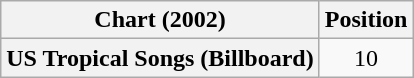<table class="wikitable plainrowheaders " style="text-align:center;">
<tr>
<th scope="col">Chart (2002)</th>
<th scope="col">Position</th>
</tr>
<tr>
<th scope="row">US Tropical Songs (Billboard)</th>
<td>10</td>
</tr>
</table>
